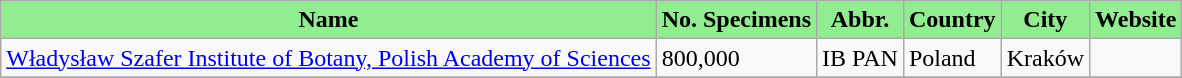<table class="wikitable sortable" align="left" style="margin-left:1em">
<tr>
<th style="background:lightgreen" align="center">Name</th>
<th style="background:lightgreen" align="center">No. Specimens</th>
<th style="background:lightgreen" align="center">Abbr.</th>
<th style="background:lightgreen" align="center">Country</th>
<th style="background:lightgreen" align="center">City</th>
<th style="background:lightgreen" align="center">Website</th>
</tr>
<tr>
<td><a href='#'>Władysław Szafer Institute of Botany, Polish Academy of Sciences</a></td>
<td>800,000</td>
<td>IB PAN</td>
<td>Poland</td>
<td>Kraków</td>
<td></td>
</tr>
<tr>
</tr>
</table>
